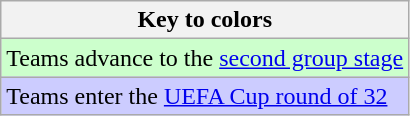<table class="wikitable">
<tr>
<th>Key to colors</th>
</tr>
<tr bgcolor=#ccffcc>
<td>Teams advance to the <a href='#'>second group stage</a></td>
</tr>
<tr bgcolor=#ccccff>
<td>Teams enter the <a href='#'>UEFA Cup round of 32</a></td>
</tr>
</table>
